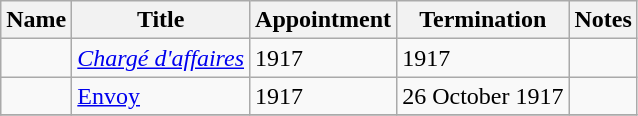<table class="wikitable">
<tr valign="middle">
<th>Name</th>
<th>Title</th>
<th>Appointment</th>
<th>Termination</th>
<th>Notes</th>
</tr>
<tr>
<td></td>
<td><em><a href='#'>Chargé d'affaires</a></em></td>
<td>1917</td>
<td>1917</td>
<td></td>
</tr>
<tr>
<td></td>
<td><a href='#'>Envoy</a></td>
<td>1917</td>
<td>26 October 1917</td>
<td></td>
</tr>
<tr>
</tr>
</table>
